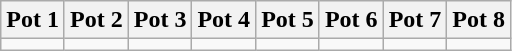<table class="wikitable">
<tr>
<th width=12.5%>Pot 1</th>
<th width=12.5%>Pot 2</th>
<th width=12.5%>Pot 3</th>
<th width=12.5%>Pot 4</th>
<th width=12.5%>Pot 5</th>
<th width=12.5%>Pot 6</th>
<th width=12.5%>Pot 7</th>
<th width=12.5%>Pot 8</th>
</tr>
<tr>
<td></td>
<td></td>
<td></td>
<td></td>
<td></td>
<td></td>
<td></td>
<td></td>
</tr>
</table>
